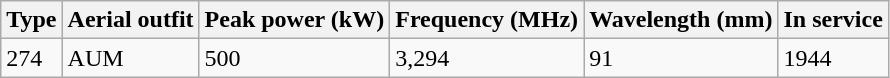<table class="wikitable">
<tr>
<th>Type</th>
<th>Aerial outfit</th>
<th>Peak power (kW)</th>
<th>Frequency (MHz)</th>
<th>Wavelength (mm)</th>
<th>In service</th>
</tr>
<tr>
<td>274</td>
<td>AUM</td>
<td>500</td>
<td>3,294</td>
<td>91</td>
<td>1944</td>
</tr>
</table>
